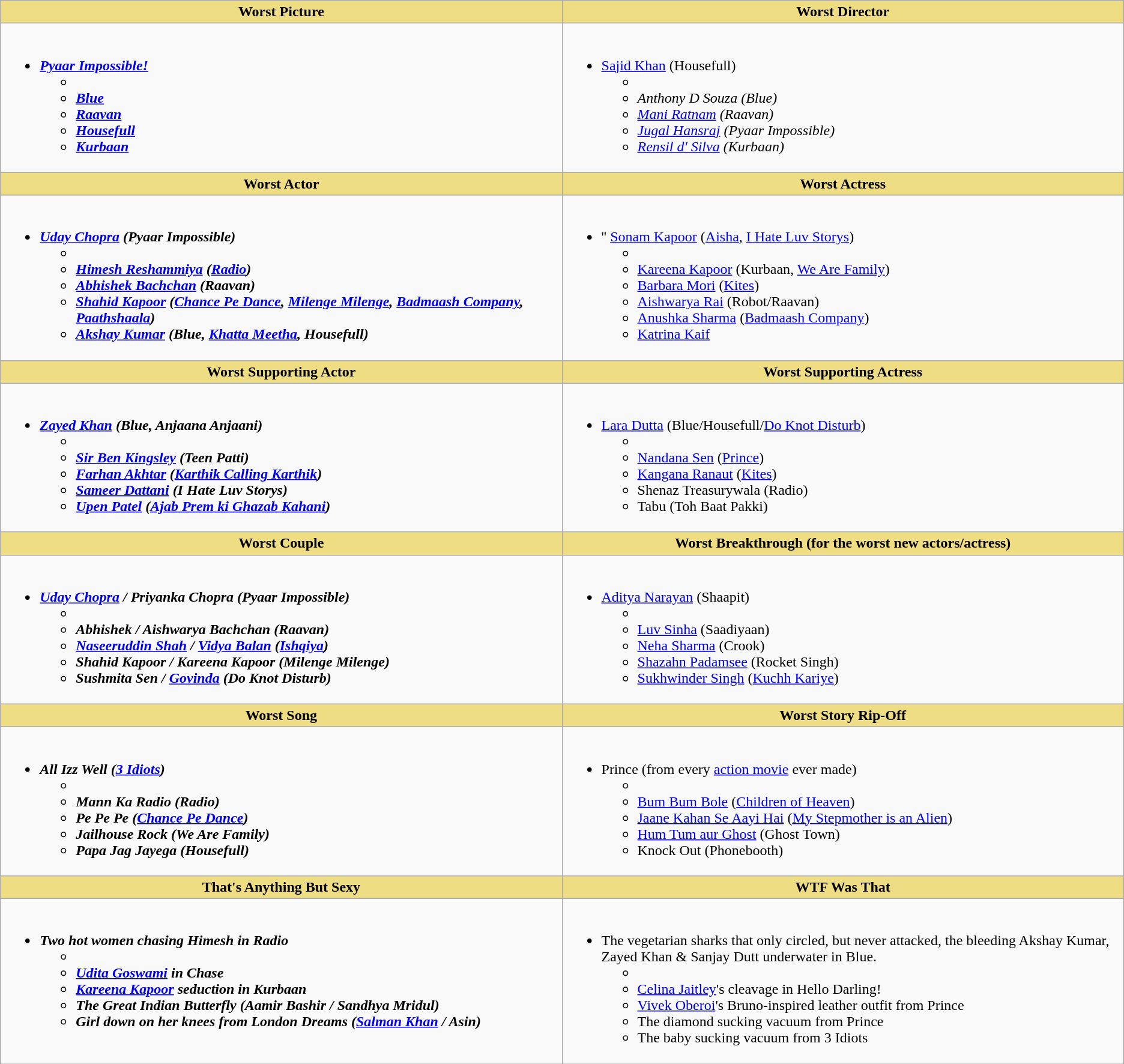<table class="wikitable">
<tr aamir khan>
<th style="background:#EEDD82; width:50%">Worst Picture</th>
<th style="background:#EEDD82; width:50%">Worst Director</th>
</tr>
<tr>
<td valign="top"><br><ul><li><strong><em><a href='#'>Pyaar Impossible!</a><em> <strong><ul><li></li><li></em><a href='#'>Blue</a><em></li><li></em><a href='#'>Raavan</a><em></li><li></em><a href='#'>Housefull</a><em></li><li></em><a href='#'>Kurbaan</a><em></li></ul></li></ul></td>
<td valign="top"><br><ul><li></em></strong><a href='#'>Sajid Khan</a> (Housefull)</em> </strong><ul><li></li><li><em>Anthony D Souza (Blue)</em></li><li><em><a href='#'>Mani Ratnam</a> (Raavan)</em></li><li><em><a href='#'>Jugal Hansraj</a> (Pyaar Impossible)</em></li><li><em><a href='#'>Rensil d' Silva</a> (Kurbaan)</em></li></ul></li></ul></td>
</tr>
<tr>
<th style="background:#EEDD82; width:50%">Worst Actor</th>
<th style="background:#EEDD82; width:50%">Worst Actress</th>
</tr>
<tr>
<td valign="top"><br><ul><li><strong><em><a href='#'>Uday Chopra</a> (Pyaar Impossible)<em> <strong><ul><li></li><li></em><a href='#'>Himesh Reshammiya</a> (<a href='#'>Radio</a>)<em></li><li></em><a href='#'>Abhishek Bachchan</a> (Raavan)<em></li><li></em><a href='#'>Shahid Kapoor</a> (<a href='#'>Chance Pe Dance</a>, <a href='#'>Milenge Milenge</a>, <a href='#'>Badmaash Company</a>, <a href='#'>Paathshaala</a>)<em></li><li></em><a href='#'>Akshay Kumar</a> (Blue, <a href='#'>Khatta Meetha</a>, Housefull)<em></li></ul></li></ul></td>
<td valign="top"><br><ul><li></em></strong>'' </strong><a href='#'>Sonam Kapoor</a> (<a href='#'>Aisha</a>, <a href='#'>I Hate Luv Storys</a>)<ul><li></li><li></em><a href='#'>Kareena Kapoor</a> (Kurbaan, <a href='#'>We Are Family</a>)<em></li><li></em><a href='#'>Barbara Mori</a> (<a href='#'>Kites</a>)<em></li><li></em> <a href='#'>Aishwarya Rai</a> (Robot/Raavan)<em></li><li></em><a href='#'>Anushka Sharma</a> (<a href='#'>Badmaash Company</a>)<em></li><li></em><a href='#'>Katrina Kaif</a><em></li></ul></li></ul></td>
</tr>
<tr>
<th style="background:#EEDD82; width:50%">Worst Supporting Actor</th>
<th style="background:#EEDD82; width:50%">Worst Supporting Actress</th>
</tr>
<tr>
<td valign="top"><br><ul><li><strong><em><a href='#'>Zayed Khan</a> (Blue, Anjaana Anjaani)</em> <strong><ul><li></li><li><em><a href='#'>Sir Ben Kingsley</a> (Teen Patti)</em></li><li><em><a href='#'>Farhan Akhtar</a> (<a href='#'>Karthik Calling Karthik</a>)</em></li><li><em><a href='#'>Sameer Dattani</a> (I Hate Luv Storys)</em></li><li><em><a href='#'>Upen Patel</a> (<a href='#'>Ajab Prem ki Ghazab Kahani</a>)</em></li></ul></li></ul></td>
<td valign="top"><br><ul><li></em></strong><a href='#'>Lara Dutta</a> (Blue/Housefull/<a href='#'>Do Knot Disturb</a>)<em> </strong><ul><li></li><li></em><a href='#'>Nandana Sen</a> (<a href='#'>Prince</a>)<em></li><li></em><a href='#'>Kangana Ranaut</a> (<a href='#'>Kites</a>)<em></li><li></em>Shenaz Treasurywala (Radio)<em></li><li></em>Tabu (Toh Baat Pakki)<em></li></ul></li></ul></td>
</tr>
<tr>
<th style="background:#EEDD82; width:50%">Worst Couple</th>
<th style="background:#EEDD82; width:50%">Worst Breakthrough (for the worst new actors/actress)</th>
</tr>
<tr>
<td valign="top"><br><ul><li><strong><em><a href='#'>Uday Chopra</a> / Priyanka Chopra (Pyaar Impossible)</em> <strong><ul><li></li><li><em>Abhishek / Aishwarya Bachchan (Raavan)</em></li><li><em><a href='#'>Naseeruddin Shah</a> / <a href='#'>Vidya Balan</a> (<a href='#'>Ishqiya</a>)</em></li><li><em>Shahid Kapoor / Kareena Kapoor (Milenge Milenge)</em></li><li><em>Sushmita Sen / <a href='#'>Govinda</a> (Do Knot Disturb)</em></li></ul></li></ul></td>
<td valign="top"><br><ul><li></em></strong><a href='#'>Aditya Narayan</a> (Shaapit)<em> </strong><ul><li></li><li></em><a href='#'>Luv Sinha</a> (Saadiyaan)<em></li><li></em><a href='#'>Neha Sharma</a> (Crook)<em></li><li></em><a href='#'>Shazahn Padamsee</a> (Rocket Singh)<em></li><li></em><a href='#'>Sukhwinder Singh</a> (<a href='#'>Kuchh Kariye</a>)<em></li></ul></li></ul></td>
</tr>
<tr>
<th style="background:#EEDD82; width:50%">Worst Song</th>
<th style="background:#EEDD82; width:50%">Worst Story Rip-Off</th>
</tr>
<tr>
<td valign="top"><br><ul><li><strong><em>All Izz Well (<a href='#'>3 Idiots</a>)</em> <strong><ul><li></li><li><em>Mann Ka Radio (Radio)</em></li><li><em>Pe Pe Pe (<a href='#'>Chance Pe Dance</a>)</em></li><li><em>Jailhouse Rock (We Are Family)</em></li><li><em>Papa Jag Jayega (Housefull)</em></li></ul></li></ul></td>
<td valign="top"><br><ul><li></em></strong>Prince (from every <a href='#'>action movie</a> ever made)<em> </strong><ul><li></li><li></em><a href='#'>Bum Bum Bole</a> (<a href='#'>Children of Heaven</a>)<em></li><li></em><a href='#'>Jaane Kahan Se Aayi Hai</a> (<a href='#'>My Stepmother is an Alien</a>)<em></li><li></em><a href='#'>Hum Tum aur Ghost</a> (Ghost Town)<em></li><li></em>Knock Out (Phonebooth)<em></li></ul></li></ul></td>
</tr>
<tr>
<th style="background:#EEDD82; width:50%">That's Anything But Sexy</th>
<th style="background:#EEDD82; width:50%">WTF Was That</th>
</tr>
<tr>
<td valign="top"><br><ul><li><strong><em>Two hot women chasing Himesh in Radio</em> <strong><ul><li></li><li><em><a href='#'>Udita Goswami</a> in Chase</em></li><li><em><a href='#'>Kareena Kapoor</a> seduction in Kurbaan</em></li><li><em>The Great Indian Butterfly (Aamir Bashir / Sandhya Mridul)</em></li><li><em>Girl down on her knees from London Dreams (<a href='#'>Salman Khan</a> / Asin)</em></li></ul></li></ul></td>
<td valign="top"><br><ul><li></em></strong>The vegetarian sharks that only circled, but never attacked, the bleeding Akshay Kumar, Zayed Khan & Sanjay Dutt underwater in Blue.<em> </strong><ul><li></li><li></em><a href='#'>Celina Jaitley</a>'s cleavage in Hello Darling!<em></li><li></em><a href='#'>Vivek Oberoi</a>'s Bruno-inspired leather outfit from Prince<em></li><li></em>The diamond sucking vacuum from Prince<em></li><li></em>The baby sucking vacuum from 3 Idiots<em></li></ul></li></ul></td>
</tr>
</table>
